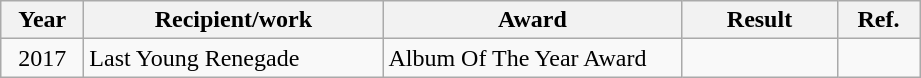<table class="wikitable plainrowheaders">
<tr>
<th scope="col" style="width:3em;">Year</th>
<th scope="col" style="width:12em;">Recipient/work</th>
<th scope="col" style="width:12em;">Award</th>
<th scope="col" style="width:6em;">Result</th>
<th scope="col" style="width:3em;">Ref.</th>
</tr>
<tr>
<td align="center">2017</td>
<td>Last Young Renegade</td>
<td>Album Of The Year Award</td>
<td></td>
<td align="center"></td>
</tr>
</table>
